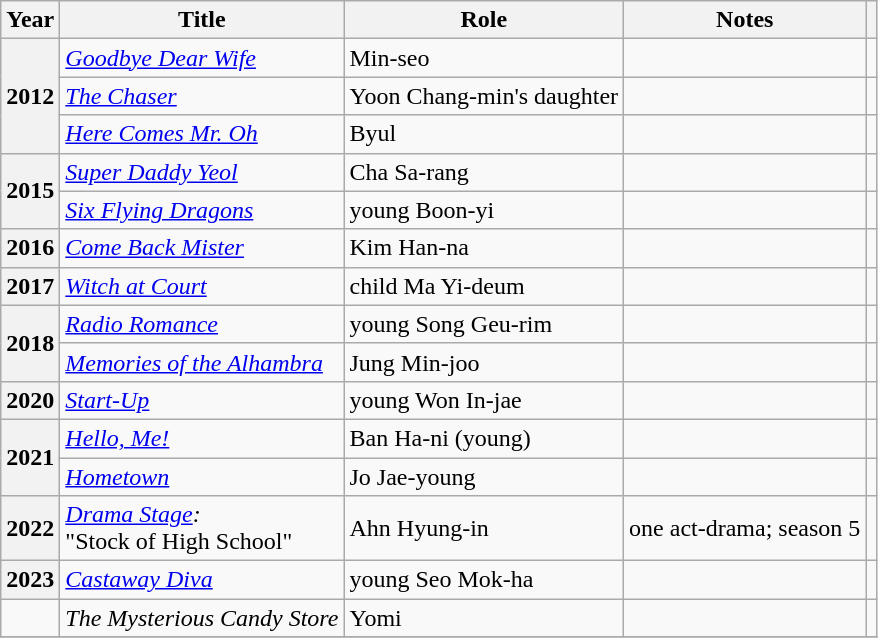<table class="wikitable plainrowheaders sortable">
<tr>
<th scope="col">Year</th>
<th scope="col">Title</th>
<th scope="col">Role</th>
<th scope="col">Notes</th>
<th scope="col" class="unsortable"></th>
</tr>
<tr>
<th scope="row" rowspan="3">2012</th>
<td><em><a href='#'>Goodbye Dear Wife</a></em></td>
<td>Min-seo</td>
<td></td>
<td></td>
</tr>
<tr>
<td><em><a href='#'>The Chaser</a></em></td>
<td>Yoon Chang-min's daughter</td>
<td></td>
<td></td>
</tr>
<tr>
<td><em><a href='#'>Here Comes Mr. Oh</a></em></td>
<td>Byul</td>
<td></td>
<td></td>
</tr>
<tr>
<th scope="row" rowspan="2">2015</th>
<td><em><a href='#'>Super Daddy Yeol</a></em></td>
<td>Cha Sa-rang</td>
<td></td>
<td></td>
</tr>
<tr>
<td><em><a href='#'>Six Flying Dragons</a></em></td>
<td>young Boon-yi</td>
<td></td>
<td></td>
</tr>
<tr>
<th scope="row">2016</th>
<td><em><a href='#'>Come Back Mister</a></em></td>
<td>Kim Han-na</td>
<td></td>
<td></td>
</tr>
<tr>
<th scope="row">2017</th>
<td><em><a href='#'>Witch at Court</a></em></td>
<td>child Ma Yi-deum</td>
<td></td>
<td></td>
</tr>
<tr>
<th scope="row" rowspan="2">2018</th>
<td><em><a href='#'>Radio Romance</a></em></td>
<td>young Song Geu-rim</td>
<td></td>
<td></td>
</tr>
<tr>
<td><em><a href='#'>Memories of the Alhambra</a></em></td>
<td>Jung Min-joo</td>
<td></td>
<td style="text-align:center"></td>
</tr>
<tr>
<th scope="row">2020</th>
<td><em><a href='#'>Start-Up</a></em></td>
<td>young Won In-jae</td>
<td></td>
<td style="text-align:center"></td>
</tr>
<tr>
<th scope="row" rowspan="2">2021</th>
<td><em><a href='#'>Hello, Me!</a></em></td>
<td>Ban Ha-ni (young)</td>
<td></td>
<td></td>
</tr>
<tr>
<td><em><a href='#'>Hometown</a></em></td>
<td>Jo Jae-young</td>
<td></td>
<td style="text-align:center"></td>
</tr>
<tr>
<th scope="row">2022</th>
<td><em><a href='#'>Drama Stage</a>:</em><br>"Stock of High School"</td>
<td>Ahn Hyung-in</td>
<td>one act-drama; season 5</td>
<td style="text-align:center"></td>
</tr>
<tr>
<th scope="row">2023</th>
<td><em><a href='#'>Castaway Diva</a></em></td>
<td>young Seo Mok-ha</td>
<td></td>
<td style="text-align:center"></td>
</tr>
<tr>
<td></td>
<td><em>The Mysterious Candy Store</em></td>
<td>Yomi</td>
<td></td>
<td style="text-align:center"></td>
</tr>
<tr>
</tr>
</table>
